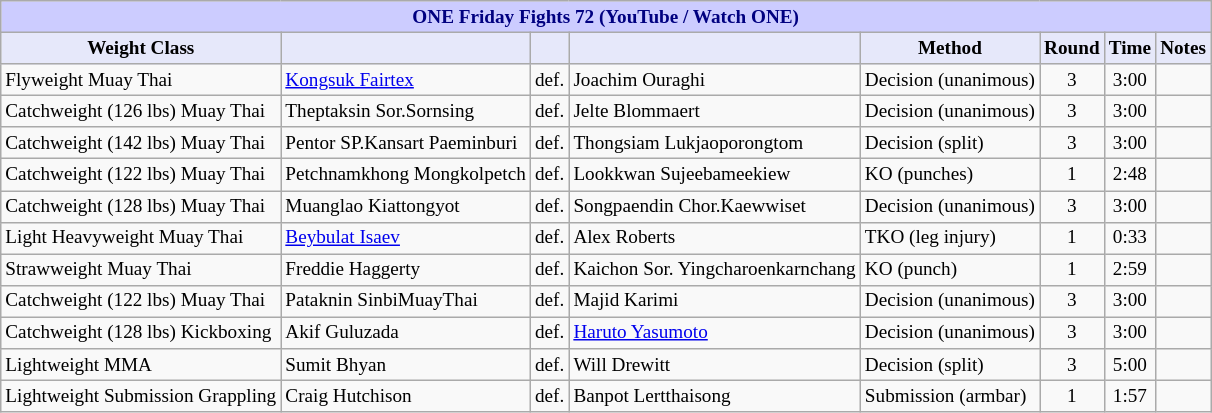<table class="wikitable" style="font-size: 80%;">
<tr>
<th colspan="8" style="background-color: #ccf; color: #000080; text-align: center;"><strong>ONE Friday Fights 72 (YouTube / Watch ONE)</strong></th>
</tr>
<tr>
<th colspan="1" style="background-color: #E6E8FA; color: #000000; text-align: center;">Weight Class</th>
<th colspan="1" style="background-color: #E6E8FA; color: #000000; text-align: center;"></th>
<th colspan="1" style="background-color: #E6E8FA; color: #000000; text-align: center;"></th>
<th colspan="1" style="background-color: #E6E8FA; color: #000000; text-align: center;"></th>
<th colspan="1" style="background-color: #E6E8FA; color: #000000; text-align: center;">Method</th>
<th colspan="1" style="background-color: #E6E8FA; color: #000000; text-align: center;">Round</th>
<th colspan="1" style="background-color: #E6E8FA; color: #000000; text-align: center;">Time</th>
<th colspan="1" style="background-color: #E6E8FA; color: #000000; text-align: center;">Notes</th>
</tr>
<tr>
<td>Flyweight Muay Thai</td>
<td> <a href='#'>Kongsuk Fairtex</a></td>
<td>def.</td>
<td> Joachim Ouraghi</td>
<td>Decision (unanimous)</td>
<td align=center>3</td>
<td align=center>3:00</td>
<td></td>
</tr>
<tr>
<td>Catchweight (126 lbs) Muay Thai</td>
<td> Theptaksin Sor.Sornsing</td>
<td>def.</td>
<td> Jelte Blommaert</td>
<td>Decision (unanimous)</td>
<td align=center>3</td>
<td align=center>3:00</td>
<td></td>
</tr>
<tr>
<td>Catchweight (142 lbs) Muay Thai</td>
<td> Pentor SP.Kansart Paeminburi</td>
<td>def.</td>
<td> Thongsiam Lukjaoporongtom</td>
<td>Decision (split)</td>
<td align=center>3</td>
<td align=center>3:00</td>
<td></td>
</tr>
<tr>
<td>Catchweight (122 lbs) Muay Thai</td>
<td> Petchnamkhong Mongkolpetch</td>
<td>def.</td>
<td> Lookkwan Sujeebameekiew</td>
<td>KO (punches)</td>
<td align=center>1</td>
<td align=center>2:48</td>
<td></td>
</tr>
<tr>
<td>Catchweight (128 lbs) Muay Thai</td>
<td> Muanglao Kiattongyot</td>
<td>def.</td>
<td> Songpaendin Chor.Kaewwiset</td>
<td>Decision (unanimous)</td>
<td align=center>3</td>
<td align=center>3:00</td>
<td></td>
</tr>
<tr>
<td>Light Heavyweight Muay Thai</td>
<td> <a href='#'>Beybulat Isaev</a></td>
<td>def.</td>
<td> Alex Roberts</td>
<td>TKO (leg injury)</td>
<td align=center>1</td>
<td align=center>0:33</td>
<td></td>
</tr>
<tr>
<td>Strawweight Muay Thai</td>
<td> Freddie Haggerty</td>
<td>def.</td>
<td> Kaichon Sor. Yingcharoenkarnchang</td>
<td>KO (punch)</td>
<td align=center>1</td>
<td align=center>2:59</td>
<td></td>
</tr>
<tr>
<td>Catchweight (122 lbs) Muay Thai</td>
<td> Pataknin SinbiMuayThai</td>
<td>def.</td>
<td> Majid Karimi</td>
<td>Decision (unanimous)</td>
<td align=center>3</td>
<td align=center>3:00</td>
<td></td>
</tr>
<tr>
<td>Catchweight (128 lbs) Kickboxing</td>
<td> Akif Guluzada</td>
<td>def.</td>
<td> <a href='#'>Haruto Yasumoto</a></td>
<td>Decision (unanimous)</td>
<td align=center>3</td>
<td align=center>3:00</td>
<td></td>
</tr>
<tr>
<td>Lightweight MMA</td>
<td> Sumit Bhyan</td>
<td>def.</td>
<td> Will Drewitt</td>
<td>Decision (split)</td>
<td align=center>3</td>
<td align=center>5:00</td>
<td></td>
</tr>
<tr>
<td>Lightweight Submission Grappling</td>
<td> Craig Hutchison</td>
<td>def.</td>
<td> Banpot Lertthaisong</td>
<td>Submission (armbar)</td>
<td align=center>1</td>
<td align=center>1:57</td>
<td></td>
</tr>
</table>
